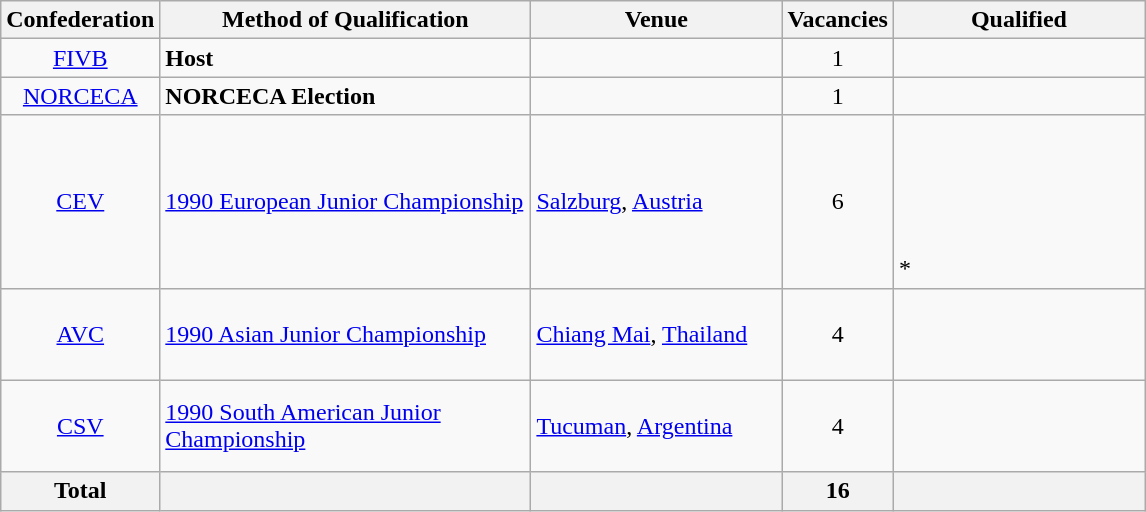<table class="wikitable">
<tr>
<th width=50>Confederation</th>
<th width=240>Method of Qualification</th>
<th width=160>Venue</th>
<th width=60>Vacancies</th>
<th width=160>Qualified</th>
</tr>
<tr>
<td align=center><a href='#'>FIVB</a></td>
<td><strong>Host</strong></td>
<td></td>
<td style="text-align:center;">1</td>
<td></td>
</tr>
<tr>
<td align=center><a href='#'>NORCECA</a></td>
<td><strong>NORCECA Election</strong></td>
<td></td>
<td style="text-align:center;">1</td>
<td></td>
</tr>
<tr>
<td align=center><a href='#'>CEV</a></td>
<td><a href='#'>1990 European Junior Championship</a></td>
<td> <a href='#'>Salzburg</a>, <a href='#'>Austria</a></td>
<td style="text-align:center;">6</td>
<td><br><br><br><br><br>*</td>
</tr>
<tr>
<td align=center><a href='#'>AVC</a></td>
<td><a href='#'>1990 Asian Junior Championship</a></td>
<td> <a href='#'>Chiang Mai</a>, <a href='#'>Thailand</a></td>
<td style="text-align:center;">4</td>
<td><br><br><br></td>
</tr>
<tr>
<td align=center><a href='#'>CSV</a></td>
<td><a href='#'>1990 South American Junior Championship</a></td>
<td> <a href='#'>Tucuman</a>, <a href='#'>Argentina</a></td>
<td style="text-align:center;">4</td>
<td><br><br><br></td>
</tr>
<tr>
<th>Total</th>
<th></th>
<th></th>
<th>16</th>
<th></th>
</tr>
</table>
